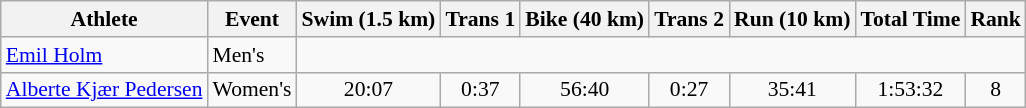<table class="wikitable" style="font-size:90%">
<tr>
<th>Athlete</th>
<th>Event</th>
<th>Swim (1.5 km)</th>
<th>Trans 1</th>
<th>Bike (40 km)</th>
<th>Trans 2</th>
<th>Run (10 km)</th>
<th>Total Time</th>
<th>Rank</th>
</tr>
<tr align=center>
<td align=left><a href='#'>Emil Holm</a></td>
<td align=left>Men's</td>
<td colspan=7></td>
</tr>
<tr align=center>
<td align=left><a href='#'>Alberte Kjær Pedersen</a></td>
<td align=left>Women's</td>
<td>20:07</td>
<td>0:37</td>
<td>56:40</td>
<td>0:27</td>
<td>35:41</td>
<td>1:53:32</td>
<td>8</td>
</tr>
</table>
